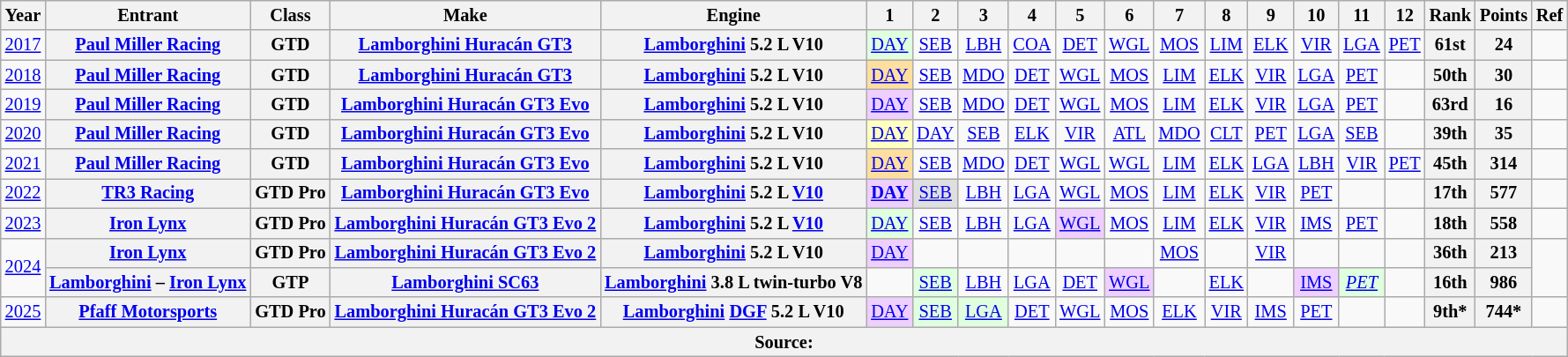<table class="wikitable" style="text-align:center; font-size:85%">
<tr>
<th>Year</th>
<th>Entrant</th>
<th>Class</th>
<th>Make</th>
<th>Engine</th>
<th>1</th>
<th>2</th>
<th>3</th>
<th>4</th>
<th>5</th>
<th>6</th>
<th>7</th>
<th>8</th>
<th>9</th>
<th>10</th>
<th>11</th>
<th>12</th>
<th>Rank</th>
<th>Points</th>
<th>Ref</th>
</tr>
<tr>
<td><a href='#'>2017</a></td>
<th nowrap><a href='#'>Paul Miller Racing</a></th>
<th>GTD</th>
<th nowrap><a href='#'>Lamborghini Huracán GT3</a></th>
<th nowrap><a href='#'>Lamborghini</a> 5.2 L V10</th>
<td style="background:#DFFFDF;"><a href='#'>DAY</a><br></td>
<td><a href='#'>SEB</a></td>
<td><a href='#'>LBH</a></td>
<td><a href='#'>COA</a></td>
<td><a href='#'>DET</a></td>
<td><a href='#'>WGL</a></td>
<td><a href='#'>MOS</a></td>
<td><a href='#'>LIM</a></td>
<td><a href='#'>ELK</a></td>
<td><a href='#'>VIR</a></td>
<td><a href='#'>LGA</a></td>
<td><a href='#'>PET</a></td>
<th>61st</th>
<th>24</th>
<td></td>
</tr>
<tr>
<td><a href='#'>2018</a></td>
<th nowrap><a href='#'>Paul Miller Racing</a></th>
<th>GTD</th>
<th nowrap><a href='#'>Lamborghini Huracán GT3</a></th>
<th nowrap><a href='#'>Lamborghini</a> 5.2 L V10</th>
<td style="background:#FFDF9F;"><a href='#'>DAY</a><br></td>
<td><a href='#'>SEB</a></td>
<td><a href='#'>MDO</a></td>
<td><a href='#'>DET</a></td>
<td><a href='#'>WGL</a></td>
<td><a href='#'>MOS</a></td>
<td><a href='#'>LIM</a></td>
<td><a href='#'>ELK</a></td>
<td><a href='#'>VIR</a></td>
<td><a href='#'>LGA</a></td>
<td><a href='#'>PET</a></td>
<td></td>
<th>50th</th>
<th>30</th>
<td></td>
</tr>
<tr>
<td><a href='#'>2019</a></td>
<th nowrap><a href='#'>Paul Miller Racing</a></th>
<th>GTD</th>
<th nowrap><a href='#'>Lamborghini Huracán GT3 Evo</a></th>
<th nowrap><a href='#'>Lamborghini</a> 5.2 L V10</th>
<td style="background:#EFCFFF;"><a href='#'>DAY</a><br></td>
<td><a href='#'>SEB</a></td>
<td><a href='#'>MDO</a></td>
<td><a href='#'>DET</a></td>
<td><a href='#'>WGL</a></td>
<td><a href='#'>MOS</a></td>
<td><a href='#'>LIM</a></td>
<td><a href='#'>ELK</a></td>
<td><a href='#'>VIR</a></td>
<td><a href='#'>LGA</a></td>
<td><a href='#'>PET</a></td>
<td></td>
<th>63rd</th>
<th>16</th>
<td></td>
</tr>
<tr>
<td><a href='#'>2020</a></td>
<th nowrap><a href='#'>Paul Miller Racing</a></th>
<th>GTD</th>
<th nowrap><a href='#'>Lamborghini Huracán GT3 Evo</a></th>
<th nowrap><a href='#'>Lamborghini</a> 5.2 L V10</th>
<td style="background:#FFFFBF;"><a href='#'>DAY</a><br></td>
<td><a href='#'>DAY</a></td>
<td><a href='#'>SEB</a></td>
<td><a href='#'>ELK</a></td>
<td><a href='#'>VIR</a></td>
<td><a href='#'>ATL</a></td>
<td><a href='#'>MDO</a></td>
<td><a href='#'>CLT</a></td>
<td><a href='#'>PET</a></td>
<td><a href='#'>LGA</a></td>
<td><a href='#'>SEB</a></td>
<td></td>
<th>39th</th>
<th>35</th>
<td></td>
</tr>
<tr>
<td><a href='#'>2021</a></td>
<th nowrap><a href='#'>Paul Miller Racing</a></th>
<th>GTD</th>
<th nowrap><a href='#'>Lamborghini Huracán GT3 Evo</a></th>
<th nowrap><a href='#'>Lamborghini</a> 5.2 L V10</th>
<td style="background:#FFDF9F;"><a href='#'>DAY</a><br></td>
<td><a href='#'>SEB</a></td>
<td><a href='#'>MDO</a></td>
<td><a href='#'>DET</a></td>
<td><a href='#'>WGL</a></td>
<td><a href='#'>WGL</a></td>
<td><a href='#'>LIM</a><br></td>
<td><a href='#'>ELK</a></td>
<td><a href='#'>LGA</a></td>
<td><a href='#'>LBH</a></td>
<td><a href='#'>VIR</a></td>
<td><a href='#'>PET</a></td>
<th>45th</th>
<th>314</th>
<td></td>
</tr>
<tr>
<td><a href='#'>2022</a></td>
<th nowrap><a href='#'>TR3 Racing</a></th>
<th>GTD Pro</th>
<th nowrap><a href='#'>Lamborghini Huracán GT3 Evo</a></th>
<th nowrap><a href='#'>Lamborghini</a> 5.2 L <a href='#'>V10</a></th>
<td style="background:#EFCFFF;"><strong><a href='#'>DAY</a></strong><br></td>
<td style="background:#DFDFDF;"><a href='#'>SEB</a><br></td>
<td><a href='#'>LBH</a></td>
<td><a href='#'>LGA</a></td>
<td><a href='#'>WGL</a></td>
<td><a href='#'>MOS</a></td>
<td><a href='#'>LIM</a></td>
<td><a href='#'>ELK</a></td>
<td><a href='#'>VIR</a></td>
<td><a href='#'>PET</a></td>
<td></td>
<td></td>
<th>17th</th>
<th>577</th>
<td></td>
</tr>
<tr>
<td><a href='#'>2023</a></td>
<th nowrap><a href='#'>Iron Lynx</a></th>
<th>GTD Pro</th>
<th nowrap><a href='#'>Lamborghini Huracán GT3 Evo 2</a></th>
<th nowrap><a href='#'>Lamborghini</a> 5.2 L <a href='#'>V10</a></th>
<td style="background:#DFFFDF;"><a href='#'>DAY</a><br></td>
<td><a href='#'>SEB</a></td>
<td><a href='#'>LBH</a></td>
<td><a href='#'>LGA</a></td>
<td style="background:#EFCFFF;"><a href='#'>WGL</a><br></td>
<td><a href='#'>MOS</a></td>
<td><a href='#'>LIM</a></td>
<td><a href='#'>ELK</a></td>
<td><a href='#'>VIR</a></td>
<td><a href='#'>IMS</a></td>
<td><a href='#'>PET</a></td>
<td></td>
<th>18th</th>
<th>558</th>
<td></td>
</tr>
<tr>
<td rowspan=2><a href='#'>2024</a></td>
<th nowrap><a href='#'>Iron Lynx</a></th>
<th nowrap>GTD Pro</th>
<th nowrap><a href='#'>Lamborghini Huracán GT3 Evo 2</a></th>
<th nowrap><a href='#'>Lamborghini</a> 5.2 L V10</th>
<td style="background:#EFCFFF;"><a href='#'>DAY</a><br></td>
<td></td>
<td></td>
<td></td>
<td></td>
<td></td>
<td><a href='#'>MOS</a></td>
<td></td>
<td><a href='#'>VIR</a></td>
<td></td>
<td></td>
<td></td>
<th>36th</th>
<th>213</th>
<td rowspan="2"></td>
</tr>
<tr>
<th nowrap><a href='#'>Lamborghini</a> – <a href='#'>Iron Lynx</a></th>
<th>GTP</th>
<th nowrap><a href='#'>Lamborghini SC63</a></th>
<th nowrap><a href='#'>Lamborghini</a> 3.8 L twin-turbo V8</th>
<td></td>
<td style="background:#DFFFDF;"><a href='#'>SEB</a><br></td>
<td><a href='#'>LBH</a></td>
<td><a href='#'>LGA</a></td>
<td><a href='#'>DET</a></td>
<td style="background:#EFCFFF;"><a href='#'>WGL</a><br></td>
<td></td>
<td><a href='#'>ELK</a></td>
<td></td>
<td style="background:#EFCFFF;"><a href='#'>IMS</a><br></td>
<td style="background:#DFFFDF;"><em><a href='#'>PET</a></em><br></td>
<td></td>
<th>16th</th>
<th>986</th>
</tr>
<tr>
<td><a href='#'>2025</a></td>
<th><a href='#'>Pfaff Motorsports</a></th>
<th>GTD Pro</th>
<th><a href='#'>Lamborghini Huracán GT3 Evo 2</a></th>
<th><a href='#'>Lamborghini</a> <a href='#'>DGF</a> 5.2 L V10</th>
<td style="background:#EFCFFF;"><a href='#'>DAY</a><br></td>
<td style="background:#DFFFDF;"><a href='#'>SEB</a><br></td>
<td style="background:#DFFFDF;"><a href='#'>LGA</a><br></td>
<td style="background:#;"><a href='#'>DET</a><br></td>
<td style="background:#;"><a href='#'>WGL</a><br></td>
<td style="background:#;"><a href='#'>MOS</a><br></td>
<td style="background:#;"><a href='#'>ELK</a><br></td>
<td style="background:#;"><a href='#'>VIR</a><br></td>
<td style="background:#;"><a href='#'>IMS</a><br></td>
<td style="background:#;"><a href='#'>PET</a><br></td>
<td></td>
<td></td>
<th>9th*</th>
<th>744*</th>
</tr>
<tr>
<th colspan="20">Source:</th>
</tr>
</table>
